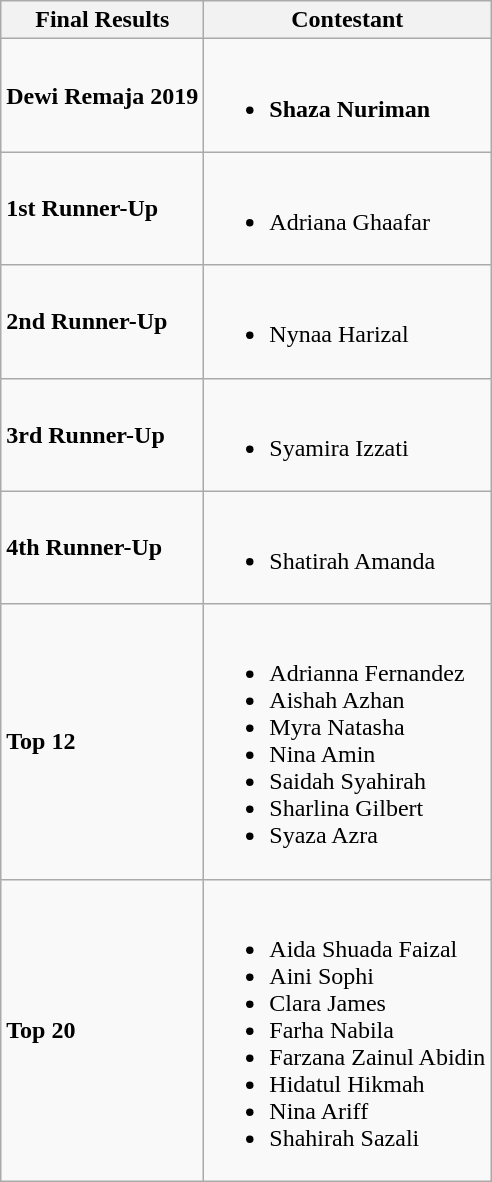<table class="wikitable">
<tr>
<th>Final Results</th>
<th>Contestant</th>
</tr>
<tr>
<td><strong>Dewi Remaja 2019</strong></td>
<td><br><ul><li><strong>Shaza Nuriman</strong></li></ul></td>
</tr>
<tr>
<td><strong>1st Runner-Up</strong></td>
<td><br><ul><li>Adriana Ghaafar</li></ul></td>
</tr>
<tr>
<td><strong>2nd Runner-Up</strong></td>
<td><br><ul><li>Nynaa Harizal</li></ul></td>
</tr>
<tr>
<td><strong>3rd Runner-Up</strong></td>
<td><br><ul><li>Syamira Izzati</li></ul></td>
</tr>
<tr>
<td><strong>4th Runner-Up</strong></td>
<td><br><ul><li>Shatirah Amanda</li></ul></td>
</tr>
<tr>
<td><strong>Top 12</strong></td>
<td><br><ul><li>Adrianna Fernandez</li><li>Aishah Azhan</li><li>Myra Natasha</li><li>Nina Amin</li><li>Saidah Syahirah</li><li>Sharlina Gilbert</li><li>Syaza Azra</li></ul></td>
</tr>
<tr>
<td><strong>Top 20</strong></td>
<td><br><ul><li>Aida Shuada Faizal</li><li>Aini Sophi</li><li>Clara James</li><li>Farha Nabila</li><li>Farzana Zainul Abidin</li><li>Hidatul Hikmah</li><li>Nina Ariff</li><li>Shahirah Sazali</li></ul></td>
</tr>
</table>
